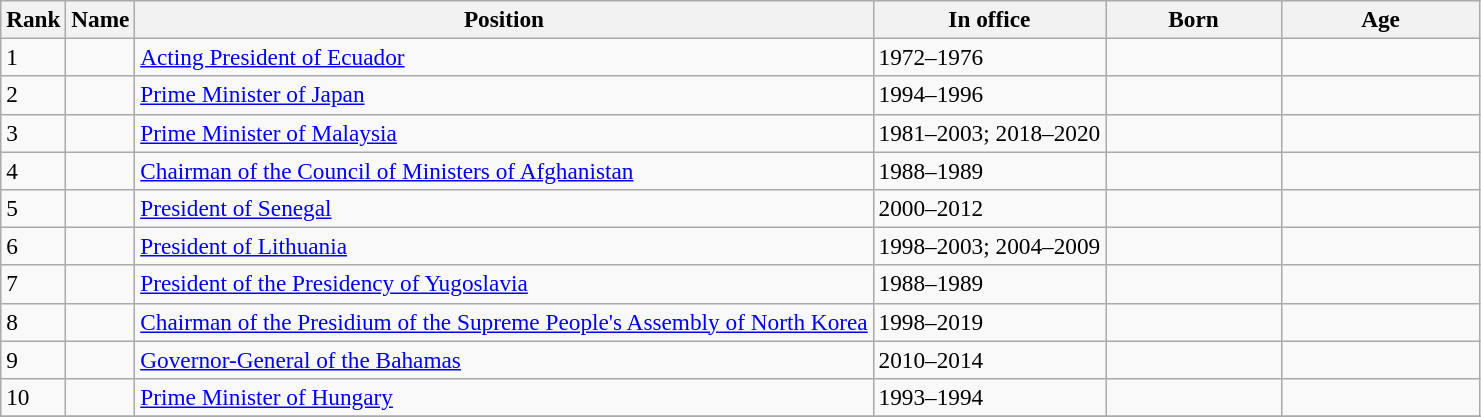<table class="wikitable sortable" style="font-size:97%">
<tr>
<th>Rank</th>
<th>Name</th>
<th>Position</th>
<th>In office</th>
<th style="width: 110px">Born</th>
<th style="width: 125px">Age</th>
</tr>
<tr>
<td>1</td>
<td></td>
<td><a href='#'>Acting President of Ecuador</a></td>
<td>1972–1976</td>
<td></td>
<td></td>
</tr>
<tr>
<td>2</td>
<td></td>
<td><a href='#'>Prime Minister of Japan</a></td>
<td>1994–1996</td>
<td></td>
<td></td>
</tr>
<tr>
<td>3</td>
<td></td>
<td><a href='#'>Prime Minister of Malaysia</a></td>
<td>1981–2003; 2018–2020</td>
<td></td>
<td></td>
</tr>
<tr>
<td>4</td>
<td></td>
<td><a href='#'>Chairman of the Council of Ministers of Afghanistan</a></td>
<td>1988–1989</td>
<td></td>
<td></td>
</tr>
<tr>
<td>5</td>
<td></td>
<td><a href='#'>President of Senegal</a></td>
<td>2000–2012</td>
<td></td>
<td></td>
</tr>
<tr>
<td>6</td>
<td></td>
<td><a href='#'>President of Lithuania</a></td>
<td>1998–2003; 2004–2009</td>
<td></td>
<td></td>
</tr>
<tr>
<td>7</td>
<td></td>
<td><a href='#'>President of the Presidency of Yugoslavia</a></td>
<td>1988–1989</td>
<td></td>
<td></td>
</tr>
<tr>
<td>8</td>
<td></td>
<td><a href='#'>Chairman of the Presidium of the Supreme People's Assembly of North Korea</a></td>
<td>1998–2019</td>
<td></td>
<td></td>
</tr>
<tr>
<td>9</td>
<td></td>
<td><a href='#'>Governor-General of the Bahamas</a></td>
<td>2010–2014</td>
<td></td>
<td></td>
</tr>
<tr>
<td>10</td>
<td></td>
<td><a href='#'>Prime Minister of Hungary</a></td>
<td>1993–1994</td>
<td></td>
<td></td>
</tr>
<tr>
</tr>
</table>
